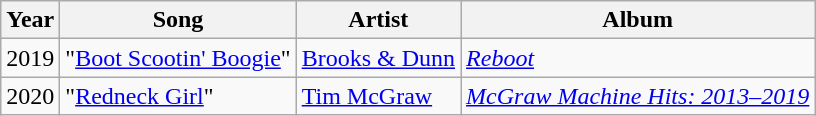<table class="wikitable">
<tr>
<th>Year</th>
<th>Song</th>
<th>Artist</th>
<th>Album</th>
</tr>
<tr>
<td>2019</td>
<td>"<a href='#'>Boot Scootin' Boogie</a>"</td>
<td><a href='#'>Brooks & Dunn</a></td>
<td><em><a href='#'>Reboot</a></em></td>
</tr>
<tr>
<td>2020</td>
<td>"<a href='#'>Redneck Girl</a>"</td>
<td><a href='#'>Tim McGraw</a></td>
<td><em><a href='#'>McGraw Machine Hits: 2013–2019</a></em></td>
</tr>
</table>
